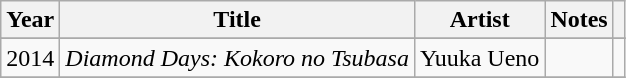<table class="wikitable">
<tr>
<th>Year</th>
<th>Title</th>
<th>Artist</th>
<th>Notes</th>
<th></th>
</tr>
<tr>
</tr>
<tr>
<td>2014</td>
<td><em>Diamond Days: Kokoro no Tsubasa</em></td>
<td>Yuuka Ueno</td>
<td></td>
<td></td>
</tr>
<tr>
</tr>
</table>
